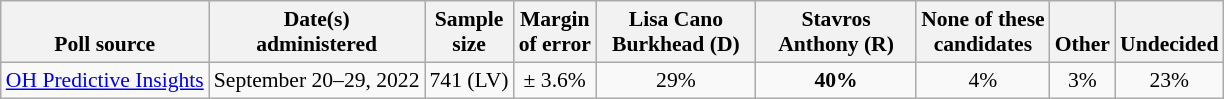<table class="wikitable" style="font-size:90%;text-align:center;">
<tr valign=bottom>
<th>Poll source</th>
<th>Date(s)<br>administered</th>
<th>Sample<br>size</th>
<th>Margin<br>of error</th>
<th style="width:100px;">Lisa Cano<br>Burkhead (D)</th>
<th style="width:100px;">Stavros<br>Anthony (R)</th>
<th>None of these<br>candidates</th>
<th>Other</th>
<th>Undecided</th>
</tr>
<tr>
<td style="text-align:left;"><a href='#'>OH Predictive Insights</a></td>
<td>September 20–29, 2022</td>
<td>741 (LV)</td>
<td>± 3.6%</td>
<td>29%</td>
<td><strong>40%</strong></td>
<td>4%</td>
<td>3%</td>
<td>23%</td>
</tr>
</table>
